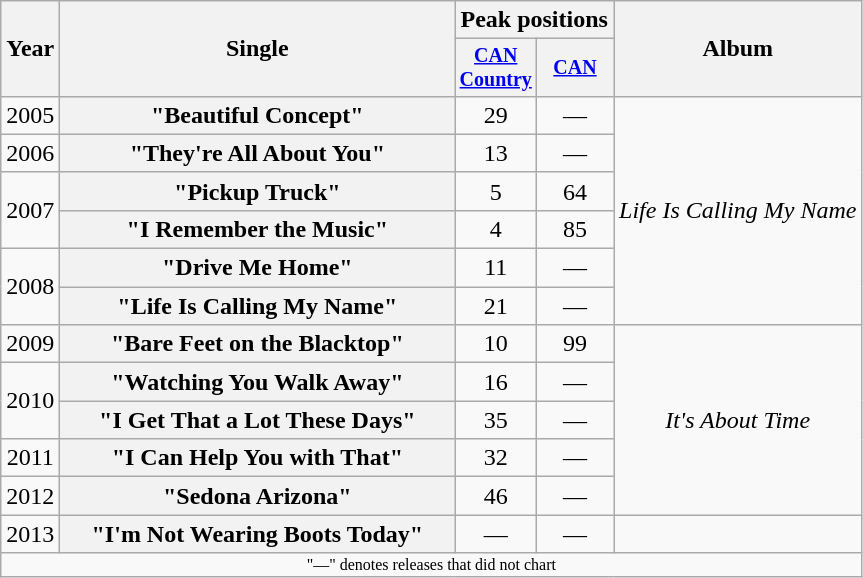<table class="wikitable plainrowheaders" style="text-align:center;">
<tr>
<th rowspan="2">Year</th>
<th rowspan="2" style="width:16em;">Single</th>
<th colspan="2">Peak positions</th>
<th rowspan="2">Album</th>
</tr>
<tr style="font-size:smaller;">
<th width="45"><a href='#'>CAN Country</a><br></th>
<th width="45"><a href='#'>CAN</a><br></th>
</tr>
<tr>
<td>2005</td>
<th scope="row">"Beautiful Concept"</th>
<td>29</td>
<td>—</td>
<td rowspan="6"><em>Life Is Calling My Name</em></td>
</tr>
<tr>
<td>2006</td>
<th scope="row">"They're All About You"</th>
<td>13</td>
<td>—</td>
</tr>
<tr>
<td rowspan="2">2007</td>
<th scope="row">"Pickup Truck"</th>
<td>5</td>
<td>64</td>
</tr>
<tr>
<th scope="row">"I Remember the Music"</th>
<td>4</td>
<td>85</td>
</tr>
<tr>
<td rowspan="2">2008</td>
<th scope="row">"Drive Me Home"</th>
<td>11</td>
<td>—</td>
</tr>
<tr>
<th scope="row">"Life Is Calling My Name"</th>
<td>21</td>
<td>—</td>
</tr>
<tr>
<td>2009</td>
<th scope="row">"Bare Feet on the Blacktop"</th>
<td>10</td>
<td>99</td>
<td rowspan="5"><em>It's About Time</em></td>
</tr>
<tr>
<td rowspan="2">2010</td>
<th scope="row">"Watching You Walk Away"</th>
<td>16</td>
<td>—</td>
</tr>
<tr>
<th scope="row">"I Get That a Lot These Days"</th>
<td>35</td>
<td>—</td>
</tr>
<tr>
<td>2011</td>
<th scope="row">"I Can Help You with That"</th>
<td>32</td>
<td>—</td>
</tr>
<tr>
<td>2012</td>
<th scope="row">"Sedona Arizona"</th>
<td>46</td>
<td>—</td>
</tr>
<tr>
<td>2013</td>
<th scope="row">"I'm Not Wearing Boots Today"</th>
<td>—</td>
<td>—</td>
<td></td>
</tr>
<tr>
<td colspan="5" style="font-size:8pt">"—" denotes releases that did not chart</td>
</tr>
</table>
